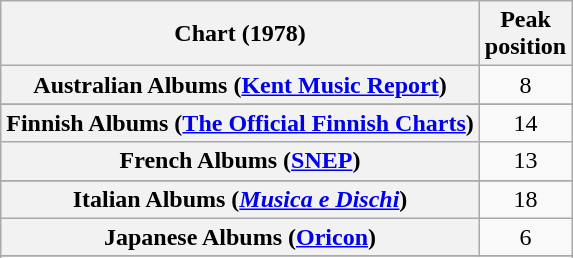<table class="wikitable sortable plainrowheaders">
<tr>
<th>Chart (1978)</th>
<th>Peak<br>position</th>
</tr>
<tr>
<th scope="row">Australian Albums (<a href='#'>Kent Music Report</a>)</th>
<td align="center">8</td>
</tr>
<tr>
</tr>
<tr>
</tr>
<tr>
<th scope="row">Finnish Albums (<a href='#'>The Official Finnish Charts</a>)</th>
<td align="center">14</td>
</tr>
<tr>
<th scope="row">French Albums (<a href='#'>SNEP</a>)</th>
<td align="center">13</td>
</tr>
<tr>
</tr>
<tr>
<th scope="row">Italian Albums (<em><a href='#'>Musica e Dischi</a></em>)</th>
<td align="center">18</td>
</tr>
<tr>
<th scope="row">Japanese Albums (<a href='#'>Oricon</a>)</th>
<td align="center">6</td>
</tr>
<tr>
</tr>
<tr>
</tr>
<tr>
</tr>
<tr>
</tr>
<tr>
</tr>
</table>
